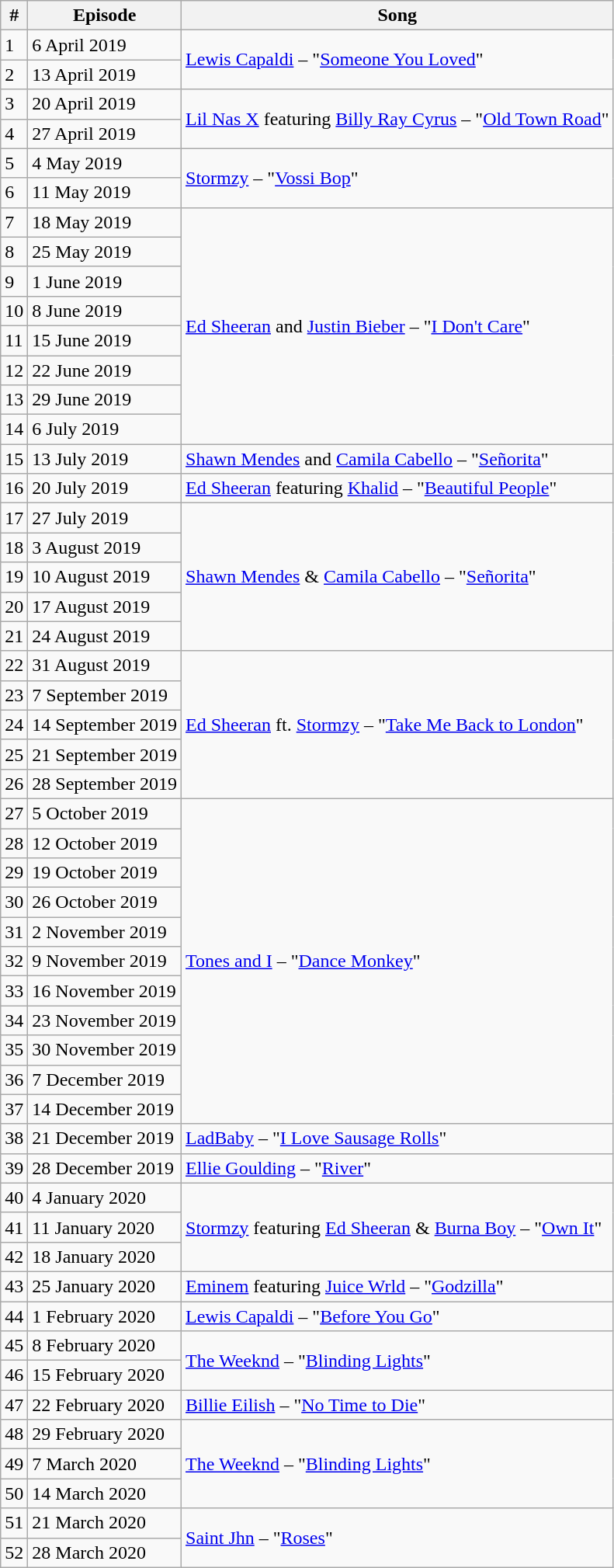<table class="wikitable">
<tr>
<th>#</th>
<th>Episode</th>
<th>Song</th>
</tr>
<tr>
<td>1</td>
<td>6 April 2019</td>
<td rowspan=2"><a href='#'>Lewis Capaldi</a> – "<a href='#'>Someone You Loved</a>"</td>
</tr>
<tr>
<td>2</td>
<td>13 April 2019</td>
</tr>
<tr>
<td>3</td>
<td>20 April 2019</td>
<td rowspan=2"><a href='#'>Lil Nas X</a> featuring <a href='#'>Billy Ray Cyrus</a> – "<a href='#'>Old Town Road</a>"</td>
</tr>
<tr>
<td>4</td>
<td>27 April 2019</td>
</tr>
<tr>
<td>5</td>
<td>4 May 2019</td>
<td rowspan=2"><a href='#'>Stormzy</a> – "<a href='#'>Vossi Bop</a>"</td>
</tr>
<tr>
<td>6</td>
<td>11 May 2019</td>
</tr>
<tr>
<td>7</td>
<td>18 May 2019</td>
<td rowspan=8"><a href='#'>Ed Sheeran</a> and <a href='#'>Justin Bieber</a> – "<a href='#'>I Don't Care</a>"</td>
</tr>
<tr>
<td>8</td>
<td>25 May 2019</td>
</tr>
<tr>
<td>9</td>
<td>1 June 2019</td>
</tr>
<tr>
<td>10</td>
<td>8 June 2019</td>
</tr>
<tr>
<td>11</td>
<td>15 June 2019</td>
</tr>
<tr>
<td>12</td>
<td>22 June 2019</td>
</tr>
<tr>
<td>13</td>
<td>29 June 2019</td>
</tr>
<tr>
<td>14</td>
<td>6 July 2019</td>
</tr>
<tr>
<td>15</td>
<td>13 July 2019</td>
<td><a href='#'>Shawn Mendes</a> and <a href='#'>Camila Cabello</a> – "<a href='#'>Señorita</a>"</td>
</tr>
<tr>
<td>16</td>
<td>20 July 2019</td>
<td><a href='#'>Ed Sheeran</a> featuring <a href='#'>Khalid</a> – "<a href='#'>Beautiful People</a>"</td>
</tr>
<tr>
<td>17</td>
<td>27 July 2019</td>
<td rowspan=5"><a href='#'>Shawn Mendes</a> & <a href='#'>Camila Cabello</a> – "<a href='#'>Señorita</a>"</td>
</tr>
<tr>
<td>18</td>
<td>3 August 2019</td>
</tr>
<tr>
<td>19</td>
<td>10 August 2019</td>
</tr>
<tr>
<td>20</td>
<td>17 August 2019</td>
</tr>
<tr>
<td>21</td>
<td>24 August 2019</td>
</tr>
<tr>
<td>22</td>
<td>31 August 2019</td>
<td rowspan=5"><a href='#'>Ed Sheeran</a> ft. <a href='#'>Stormzy</a> – "<a href='#'>Take Me Back to London</a>"</td>
</tr>
<tr>
<td>23</td>
<td>7 September 2019</td>
</tr>
<tr>
<td>24</td>
<td>14 September 2019</td>
</tr>
<tr>
<td>25</td>
<td>21 September 2019</td>
</tr>
<tr>
<td>26</td>
<td>28 September 2019</td>
</tr>
<tr>
<td>27</td>
<td>5 October 2019</td>
<td rowspan=11"><a href='#'>Tones and I</a> – "<a href='#'>Dance Monkey</a>"</td>
</tr>
<tr>
<td>28</td>
<td>12 October 2019</td>
</tr>
<tr>
<td>29</td>
<td>19 October 2019</td>
</tr>
<tr>
<td>30</td>
<td>26 October 2019</td>
</tr>
<tr>
<td>31</td>
<td>2 November 2019</td>
</tr>
<tr>
<td>32</td>
<td>9 November 2019</td>
</tr>
<tr>
<td>33</td>
<td>16 November 2019</td>
</tr>
<tr>
<td>34</td>
<td>23 November 2019</td>
</tr>
<tr>
<td>35</td>
<td>30 November 2019</td>
</tr>
<tr>
<td>36</td>
<td>7 December 2019</td>
</tr>
<tr>
<td>37</td>
<td>14 December 2019</td>
</tr>
<tr>
<td>38</td>
<td>21 December 2019</td>
<td><a href='#'>LadBaby</a> – "<a href='#'>I Love Sausage Rolls</a>"</td>
</tr>
<tr>
<td>39</td>
<td>28 December 2019</td>
<td><a href='#'>Ellie Goulding</a> – "<a href='#'>River</a>"</td>
</tr>
<tr>
<td>40</td>
<td>4 January 2020</td>
<td rowspan=3"><a href='#'>Stormzy</a> featuring <a href='#'>Ed Sheeran</a> & <a href='#'>Burna Boy</a> – "<a href='#'>Own It</a>"</td>
</tr>
<tr>
<td>41</td>
<td>11 January 2020</td>
</tr>
<tr>
<td>42</td>
<td>18 January 2020</td>
</tr>
<tr>
<td>43</td>
<td>25 January 2020</td>
<td><a href='#'>Eminem</a> featuring <a href='#'>Juice Wrld</a> – "<a href='#'>Godzilla</a>"</td>
</tr>
<tr>
<td>44</td>
<td>1 February 2020</td>
<td><a href='#'>Lewis Capaldi</a> – "<a href='#'>Before You Go</a>"</td>
</tr>
<tr>
<td>45</td>
<td>8 February 2020</td>
<td rowspan=2"><a href='#'>The Weeknd</a> – "<a href='#'>Blinding Lights</a>"</td>
</tr>
<tr>
<td>46</td>
<td>15 February 2020</td>
</tr>
<tr>
<td>47</td>
<td>22 February 2020</td>
<td><a href='#'>Billie Eilish</a> – "<a href='#'>No Time to Die</a>"</td>
</tr>
<tr>
<td>48</td>
<td>29 February 2020</td>
<td rowspan=3"><a href='#'>The Weeknd</a> – "<a href='#'>Blinding Lights</a>"</td>
</tr>
<tr>
<td>49</td>
<td>7 March 2020</td>
</tr>
<tr>
<td>50</td>
<td>14 March 2020</td>
</tr>
<tr>
<td>51</td>
<td>21 March 2020</td>
<td rowspan=2><a href='#'>Saint Jhn</a> – "<a href='#'>Roses</a>"</td>
</tr>
<tr>
<td>52</td>
<td>28 March 2020</td>
</tr>
</table>
